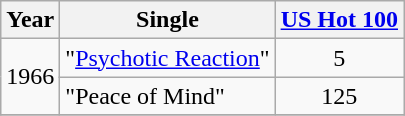<table class="wikitable sortable">
<tr>
<th>Year</th>
<th>Single</th>
<th><a href='#'>US Hot 100</a></th>
</tr>
<tr>
<td rowspan=2 align="center">1966</td>
<td>"<a href='#'>Psychotic Reaction</a>"</td>
<td align="center">5</td>
</tr>
<tr>
<td>"Peace of Mind"</td>
<td align="center">125</td>
</tr>
<tr>
</tr>
</table>
